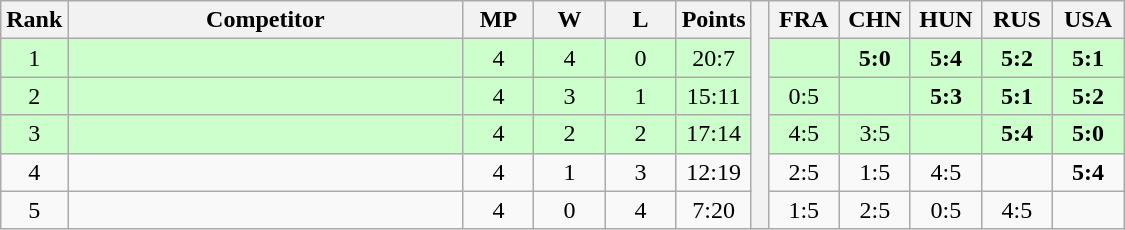<table class="wikitable" style="text-align:center">
<tr>
<th>Rank</th>
<th style="width:16em">Competitor</th>
<th style="width:2.5em">MP</th>
<th style="width:2.5em">W</th>
<th style="width:2.5em">L</th>
<th>Points</th>
<th rowspan="6"> </th>
<th style="width:2.5em">FRA</th>
<th style="width:2.5em">CHN</th>
<th style="width:2.5em">HUN</th>
<th style="width:2.5em">RUS</th>
<th style="width:2.5em">USA</th>
</tr>
<tr style="background:#cfc;">
<td>1</td>
<td style="text-align:left"></td>
<td>4</td>
<td>4</td>
<td>0</td>
<td>20:7</td>
<td></td>
<td><strong>5:0</strong></td>
<td><strong>5:4</strong></td>
<td><strong>5:2</strong></td>
<td><strong>5:1</strong></td>
</tr>
<tr style="background:#cfc;">
<td>2</td>
<td style="text-align:left"></td>
<td>4</td>
<td>3</td>
<td>1</td>
<td>15:11</td>
<td>0:5</td>
<td></td>
<td><strong>5:3</strong></td>
<td><strong>5:1</strong></td>
<td><strong>5:2</strong></td>
</tr>
<tr style="background:#cfc;">
<td>3</td>
<td style="text-align:left"></td>
<td>4</td>
<td>2</td>
<td>2</td>
<td>17:14</td>
<td>4:5</td>
<td>3:5</td>
<td></td>
<td><strong>5:4</strong></td>
<td><strong>5:0</strong></td>
</tr>
<tr>
<td>4</td>
<td style="text-align:left"></td>
<td>4</td>
<td>1</td>
<td>3</td>
<td>12:19</td>
<td>2:5</td>
<td>1:5</td>
<td>4:5</td>
<td></td>
<td><strong>5:4</strong></td>
</tr>
<tr>
<td>5</td>
<td style="text-align:left"></td>
<td>4</td>
<td>0</td>
<td>4</td>
<td>7:20</td>
<td>1:5</td>
<td>2:5</td>
<td>0:5</td>
<td>4:5</td>
<td></td>
</tr>
</table>
